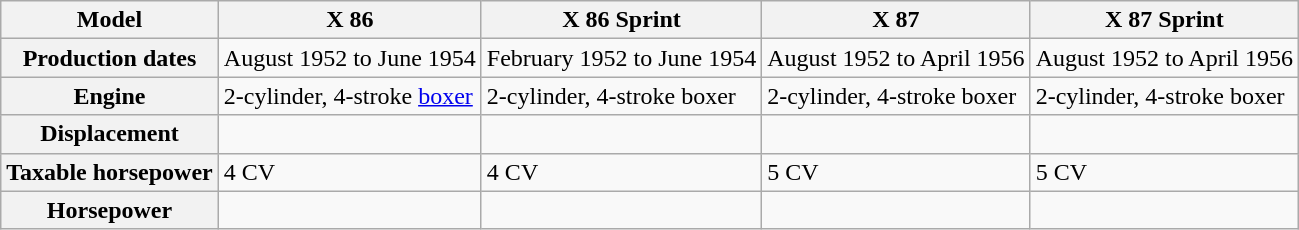<table class="wikitable">
<tr>
<th><strong>Model</strong></th>
<th><strong>X 86</strong></th>
<th><strong>X 86 Sprint</strong></th>
<th><strong>X 87</strong></th>
<th><strong>X 87 Sprint</strong></th>
</tr>
<tr>
<th>Production dates</th>
<td>August 1952 to June 1954</td>
<td>February 1952 to June 1954</td>
<td>August 1952 to April 1956</td>
<td>August 1952 to April 1956</td>
</tr>
<tr>
<th>Engine</th>
<td>2-cylinder, 4-stroke <a href='#'>boxer</a></td>
<td>2-cylinder, 4-stroke boxer</td>
<td>2-cylinder, 4-stroke boxer</td>
<td>2-cylinder, 4-stroke boxer</td>
</tr>
<tr>
<th>Displacement</th>
<td></td>
<td></td>
<td></td>
<td></td>
</tr>
<tr>
<th>Taxable horsepower</th>
<td>4 CV</td>
<td>4 CV</td>
<td>5 CV</td>
<td>5 CV</td>
</tr>
<tr>
<th>Horsepower</th>
<td></td>
<td></td>
<td></td>
<td></td>
</tr>
</table>
